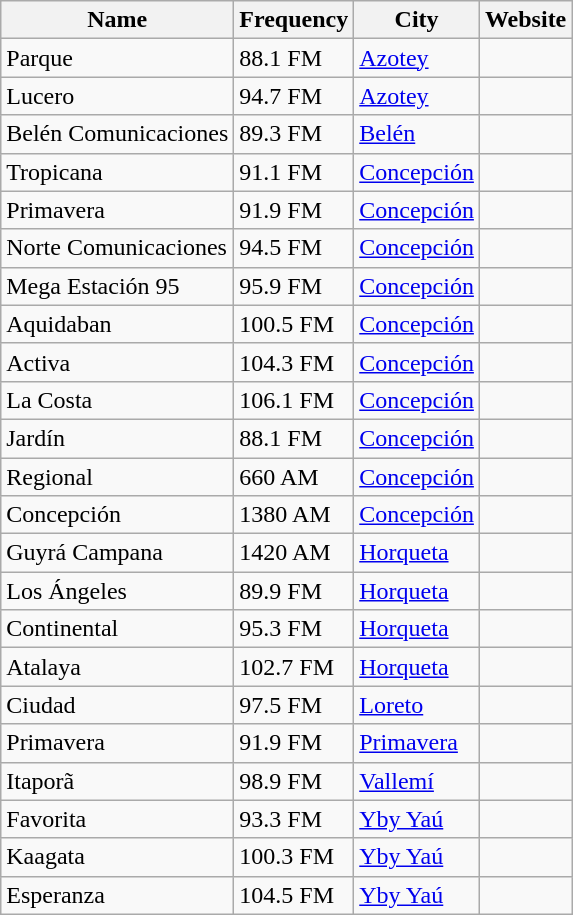<table class="wikitable sortable">
<tr>
<th>Name</th>
<th>Frequency</th>
<th>City</th>
<th>Website</th>
</tr>
<tr>
<td>Parque</td>
<td>88.1 FM</td>
<td><a href='#'>Azotey</a></td>
<td></td>
</tr>
<tr>
<td>Lucero</td>
<td>94.7 FM</td>
<td><a href='#'>Azotey</a></td>
<td></td>
</tr>
<tr>
<td>Belén Comunicaciones</td>
<td>89.3 FM</td>
<td><a href='#'>Belén</a></td>
<td></td>
</tr>
<tr>
<td>Tropicana</td>
<td>91.1 FM</td>
<td><a href='#'>Concepción</a></td>
<td></td>
</tr>
<tr>
<td>Primavera</td>
<td>91.9 FM</td>
<td><a href='#'>Concepción</a></td>
<td></td>
</tr>
<tr>
<td>Norte Comunicaciones</td>
<td>94.5 FM</td>
<td><a href='#'>Concepción</a></td>
<td></td>
</tr>
<tr>
<td>Mega Estación 95</td>
<td>95.9 FM</td>
<td><a href='#'>Concepción</a></td>
<td></td>
</tr>
<tr>
<td>Aquidaban</td>
<td>100.5 FM</td>
<td><a href='#'>Concepción</a></td>
<td></td>
</tr>
<tr>
<td>Activa</td>
<td>104.3 FM</td>
<td><a href='#'>Concepción</a></td>
<td></td>
</tr>
<tr>
<td>La Costa</td>
<td>106.1 FM</td>
<td><a href='#'>Concepción</a></td>
<td></td>
</tr>
<tr>
<td>Jardín</td>
<td>88.1 FM</td>
<td><a href='#'>Concepción</a></td>
<td></td>
</tr>
<tr>
<td>Regional</td>
<td>660 AM</td>
<td><a href='#'>Concepción</a></td>
<td></td>
</tr>
<tr>
<td>Concepción</td>
<td>1380 AM</td>
<td><a href='#'>Concepción</a></td>
<td></td>
</tr>
<tr>
<td>Guyrá Campana</td>
<td>1420 AM</td>
<td><a href='#'>Horqueta</a></td>
<td></td>
</tr>
<tr>
<td>Los Ángeles</td>
<td>89.9 FM</td>
<td><a href='#'>Horqueta</a></td>
<td></td>
</tr>
<tr>
<td>Continental</td>
<td>95.3 FM</td>
<td><a href='#'>Horqueta</a></td>
<td></td>
</tr>
<tr>
<td>Atalaya</td>
<td>102.7 FM</td>
<td><a href='#'>Horqueta</a></td>
<td></td>
</tr>
<tr>
<td>Ciudad</td>
<td>97.5 FM</td>
<td><a href='#'>Loreto</a></td>
<td></td>
</tr>
<tr>
<td>Primavera</td>
<td>91.9 FM</td>
<td><a href='#'>Primavera</a></td>
<td></td>
</tr>
<tr>
<td>Itaporã</td>
<td>98.9 FM</td>
<td><a href='#'>Vallemí</a></td>
<td></td>
</tr>
<tr>
<td>Favorita</td>
<td>93.3 FM</td>
<td><a href='#'>Yby Yaú</a></td>
<td></td>
</tr>
<tr>
<td>Kaagata</td>
<td>100.3 FM</td>
<td><a href='#'>Yby Yaú</a></td>
<td></td>
</tr>
<tr>
<td>Esperanza</td>
<td>104.5 FM</td>
<td><a href='#'>Yby Yaú</a></td>
<td></td>
</tr>
</table>
